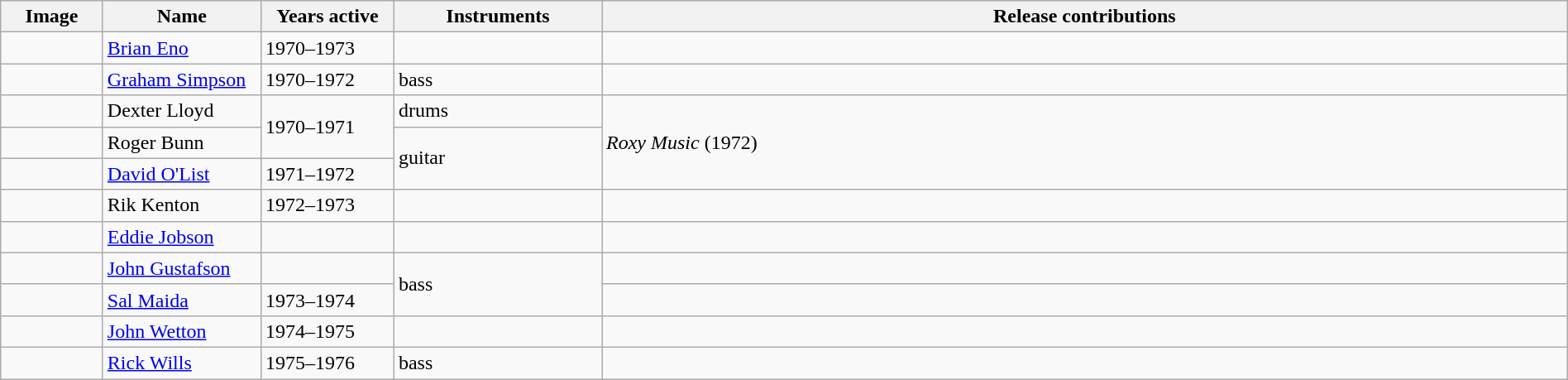<table class="wikitable" width="100%">
<tr>
<th width="75">Image</th>
<th width="120">Name</th>
<th width="100">Years active</th>
<th width="160">Instruments</th>
<th>Release contributions</th>
</tr>
<tr>
<td></td>
<td><a href='#'>Brian Eno</a></td>
<td>1970–1973</td>
<td></td>
<td></td>
</tr>
<tr>
<td></td>
<td><a href='#'>Graham Simpson</a></td>
<td>1970–1972 </td>
<td>bass</td>
<td></td>
</tr>
<tr>
<td></td>
<td>Dexter Lloyd</td>
<td rowspan="2">1970–1971</td>
<td>drums</td>
<td rowspan="3"><em>Roxy Music</em> (1972) </td>
</tr>
<tr>
<td></td>
<td>Roger Bunn</td>
<td rowspan="2">guitar</td>
</tr>
<tr>
<td></td>
<td><a href='#'>David O'List</a></td>
<td>1971–1972</td>
</tr>
<tr>
<td></td>
<td>Rik Kenton</td>
<td>1972–1973</td>
<td></td>
<td></td>
</tr>
<tr>
<td></td>
<td><a href='#'>Eddie Jobson</a></td>
<td></td>
<td></td>
<td></td>
</tr>
<tr>
<td></td>
<td><a href='#'>John Gustafson</a></td>
<td></td>
<td rowspan="2">bass</td>
<td></td>
</tr>
<tr>
<td></td>
<td><a href='#'>Sal Maida</a></td>
<td>1973–1974 </td>
<td></td>
</tr>
<tr>
<td></td>
<td><a href='#'>John Wetton</a></td>
<td>1974–1975 </td>
<td></td>
<td></td>
</tr>
<tr>
<td></td>
<td><a href='#'>Rick Wills</a></td>
<td>1975–1976</td>
<td>bass</td>
<td></td>
</tr>
</table>
